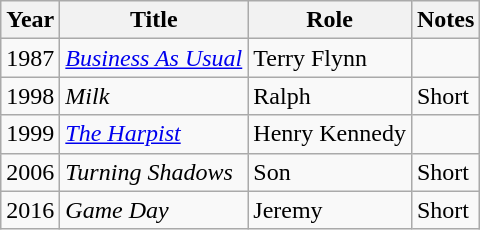<table class="wikitable plainrowheaders sortable">
<tr>
<th scope="col">Year</th>
<th scope="col">Title</th>
<th scope="col">Role</th>
<th class="unsortable">Notes</th>
</tr>
<tr>
<td>1987</td>
<td scope="row"><em><a href='#'>Business As Usual</a></em></td>
<td>Terry Flynn</td>
<td></td>
</tr>
<tr>
<td>1998</td>
<td scope="row"><em>Milk</em></td>
<td>Ralph</td>
<td>Short</td>
</tr>
<tr>
<td>1999</td>
<td scope="row"><em><a href='#'>The Harpist</a></em></td>
<td>Henry Kennedy</td>
<td></td>
</tr>
<tr>
<td>2006</td>
<td scope="row"><em>Turning Shadows</em></td>
<td>Son</td>
<td>Short</td>
</tr>
<tr>
<td>2016</td>
<td scope="row"><em>Game Day</em></td>
<td>Jeremy</td>
<td>Short</td>
</tr>
</table>
